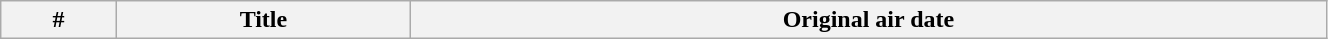<table class="wikitable plainrowheaders" style="width:70%; background:#fff;">
<tr>
<th>#</th>
<th>Title</th>
<th>Original air date<br>






</th>
</tr>
</table>
